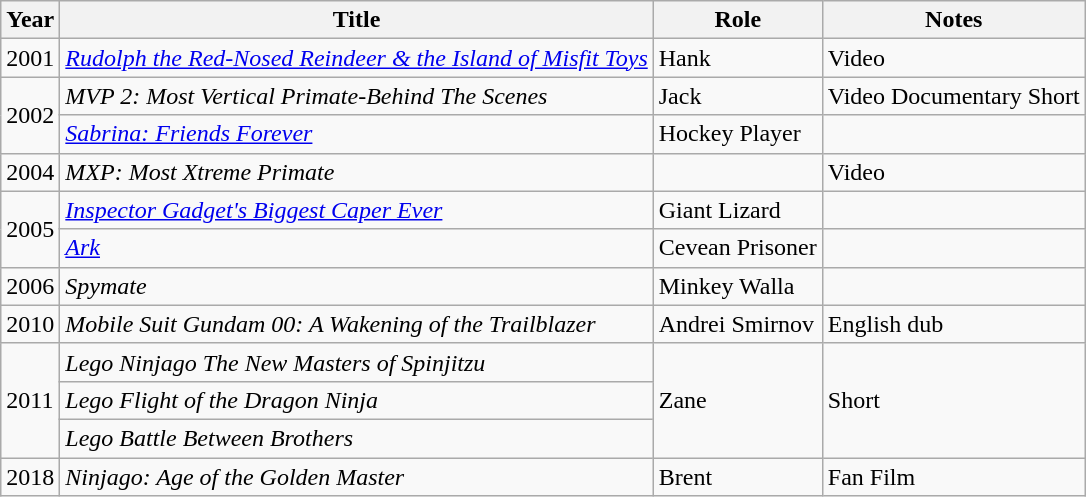<table class="wikitable sortable">
<tr>
<th>Year</th>
<th>Title</th>
<th>Role</th>
<th>Notes</th>
</tr>
<tr>
<td>2001</td>
<td><em><a href='#'>Rudolph the Red-Nosed Reindeer & the Island of Misfit Toys</a></em></td>
<td>Hank</td>
<td>Video</td>
</tr>
<tr>
<td rowspan="2">2002</td>
<td><em>MVP 2: Most Vertical Primate-Behind The Scenes</em></td>
<td>Jack</td>
<td>Video Documentary Short</td>
</tr>
<tr>
<td><em><a href='#'>Sabrina: Friends Forever</a></em></td>
<td>Hockey Player</td>
<td></td>
</tr>
<tr>
<td>2004</td>
<td><em>MXP: Most Xtreme Primate</em></td>
<td></td>
<td>Video</td>
</tr>
<tr>
<td rowspan="2">2005</td>
<td><em><a href='#'>Inspector Gadget's Biggest Caper Ever</a></em></td>
<td>Giant Lizard</td>
<td></td>
</tr>
<tr>
<td><em><a href='#'>Ark</a></em></td>
<td>Cevean Prisoner</td>
<td></td>
</tr>
<tr>
<td>2006</td>
<td><em>Spymate</em></td>
<td>Minkey Walla</td>
<td></td>
</tr>
<tr>
<td>2010</td>
<td><em>Mobile Suit Gundam 00: A Wakening of the Trailblazer</em></td>
<td>Andrei Smirnov</td>
<td>English dub</td>
</tr>
<tr>
<td rowspan="3">2011</td>
<td><em>Lego Ninjago The New Masters of Spinjitzu</em></td>
<td rowspan="3">Zane</td>
<td rowspan="3">Short</td>
</tr>
<tr>
<td><em>Lego Flight of the Dragon Ninja</em></td>
</tr>
<tr>
<td><em>Lego Battle Between Brothers</em></td>
</tr>
<tr>
<td rowspan="3">2018</td>
<td><em>Ninjago: Age of the Golden Master</em></td>
<td rowspan="3">Brent</td>
<td rowspan="3">Fan Film</td>
</tr>
</table>
